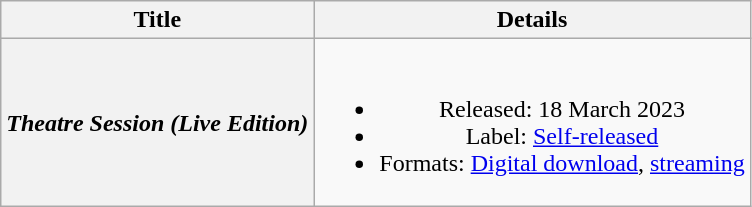<table class="wikitable plainrowheaders" style="text-align:center;">
<tr>
<th scope="col">Title</th>
<th scope="col">Details</th>
</tr>
<tr>
<th scope="row"><em>Theatre Session (Live Edition)</em></th>
<td><br><ul><li>Released: 18 March 2023</li><li>Label: <a href='#'>Self-released</a></li><li>Formats: <a href='#'>Digital download</a>, <a href='#'>streaming</a></li></ul></td>
</tr>
</table>
